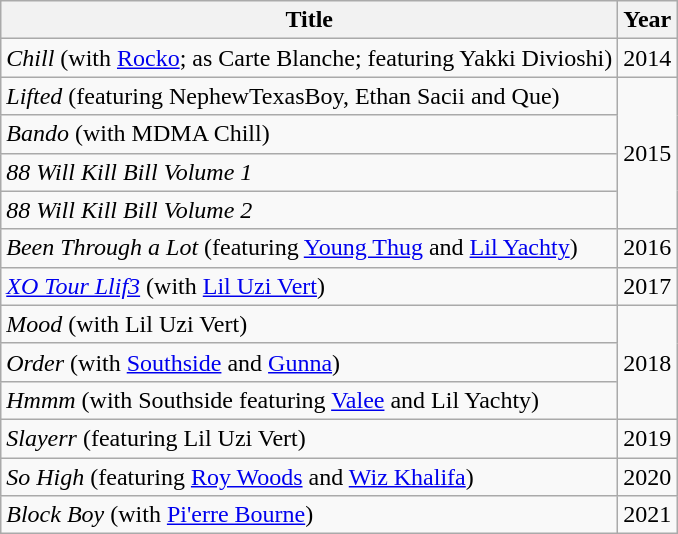<table class="wikitable">
<tr>
<th>Title</th>
<th>Year</th>
</tr>
<tr>
<td><em>Chill</em> (with <a href='#'>Rocko</a>; as Carte Blanche; featuring Yakki Divioshi)</td>
<td>2014</td>
</tr>
<tr>
<td><em>Lifted</em> (featuring NephewTexasBoy, Ethan Sacii and Que)</td>
<td rowspan="4">2015</td>
</tr>
<tr>
<td><em>Bando</em> (with MDMA Chill)</td>
</tr>
<tr>
<td><em>88 Will Kill Bill Volume 1</em></td>
</tr>
<tr>
<td><em>88 Will Kill Bill Volume 2</em></td>
</tr>
<tr>
<td><em>Been Through a Lot</em> (featuring <a href='#'>Young Thug</a> and <a href='#'>Lil Yachty</a>)</td>
<td>2016</td>
</tr>
<tr>
<td><em><a href='#'>XO Tour Llif3</a></em> (with <a href='#'>Lil Uzi Vert</a>)</td>
<td>2017</td>
</tr>
<tr>
<td><em>Mood</em> (with Lil Uzi Vert)</td>
<td rowspan="3">2018</td>
</tr>
<tr>
<td><em>Order</em> (with <a href='#'>Southside</a> and <a href='#'>Gunna</a>)</td>
</tr>
<tr>
<td><em>Hmmm</em> (with Southside featuring <a href='#'>Valee</a> and Lil Yachty)</td>
</tr>
<tr>
<td><em>Slayerr</em> (featuring Lil Uzi Vert)</td>
<td>2019</td>
</tr>
<tr>
<td><em>So High</em> (featuring <a href='#'>Roy Woods</a> and <a href='#'>Wiz Khalifa</a>)</td>
<td>2020</td>
</tr>
<tr>
<td><em>Block Boy</em> (with <a href='#'>Pi'erre Bourne</a>)</td>
<td>2021</td>
</tr>
</table>
